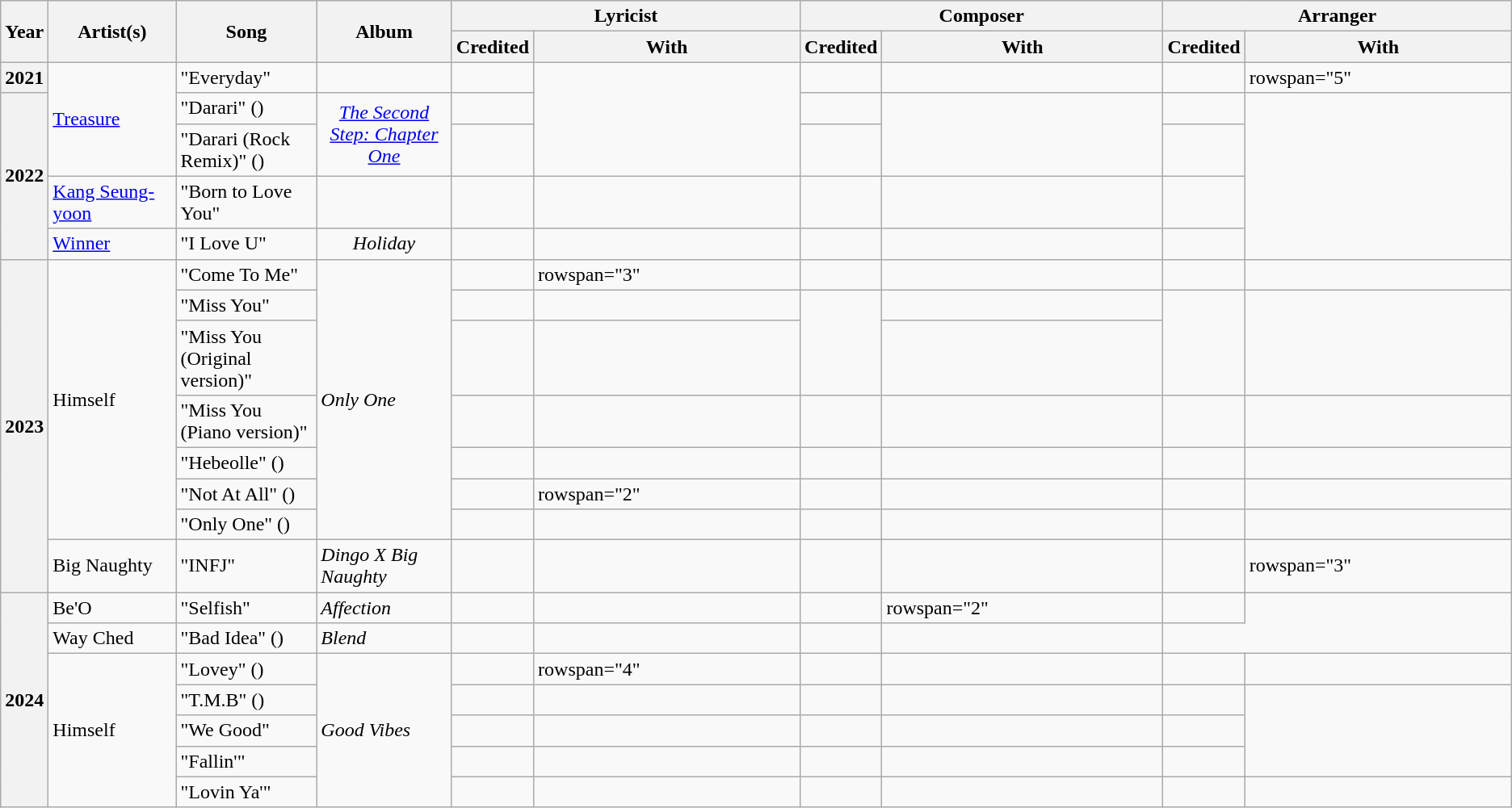<table class="wikitable sortable plainrowheaders">
<tr>
<th rowspan="2">Year</th>
<th rowspan="2" style="width:7em;">Artist(s)</th>
<th rowspan="2" style="width:7.5em;">Song</th>
<th rowspan="2" style="width:7.5em;">Album</th>
<th colspan="2">Lyricist</th>
<th colspan="2">Composer</th>
<th colspan="2">Arranger</th>
</tr>
<tr>
<th>Credited</th>
<th style="width:16em;">With</th>
<th>Credited</th>
<th style="width:17em;">With</th>
<th>Credited</th>
<th style="width:16em;">With</th>
</tr>
<tr>
<th scope="row">2021</th>
<td rowspan="3"><a href='#'>Treasure</a></td>
<td>"Everyday"</td>
<td></td>
<td></td>
<td rowspan="3" style="text-align:center"></td>
<td></td>
<td style="text-align:center"></td>
<td></td>
<td>rowspan="5" </td>
</tr>
<tr>
<th rowspan="4" scope="row">2022</th>
<td>"Darari" ()</td>
<td rowspan="2" style="text-align:center"><em><a href='#'>The Second Step: Chapter One</a></em></td>
<td></td>
<td></td>
<td rowspan="2" style="text-align:center"></td>
<td></td>
</tr>
<tr>
<td>"Darari (Rock Remix)" ()</td>
<td></td>
<td></td>
<td></td>
</tr>
<tr>
<td><a href='#'>Kang Seung-yoon</a></td>
<td>"Born to Love You"</td>
<td></td>
<td></td>
<td></td>
<td></td>
<td style="text-align:center"></td>
<td></td>
</tr>
<tr>
<td><a href='#'>Winner</a></td>
<td>"I Love U"</td>
<td style="text-align:center"><em>Holiday</em></td>
<td></td>
<td style="text-align:center"></td>
<td></td>
<td style="text-align:center"></td>
<td></td>
</tr>
<tr>
<th rowspan="8" scope="row">2023</th>
<td rowspan="7">Himself</td>
<td>"Come To Me"</td>
<td rowspan="7"><em>Only One</em></td>
<td></td>
<td>rowspan="3" </td>
<td></td>
<td style="text-align:center"></td>
<td></td>
<td style="text-align:center"></td>
</tr>
<tr>
<td>"Miss You"</td>
<td></td>
<td></td>
<td rowspan="2" style="text-align:center"></td>
<td></td>
<td rowspan="2" style="text-align:center"></td>
</tr>
<tr>
<td>"Miss You (Original version)"</td>
<td></td>
<td></td>
<td></td>
</tr>
<tr>
<td>"Miss You (Piano version)"</td>
<td></td>
<td style="text-align:center"></td>
<td></td>
<td style="text-align:center"></td>
<td></td>
<td></td>
</tr>
<tr>
<td>"Hebeolle" ()</td>
<td></td>
<td style="text-align:center"></td>
<td></td>
<td style="text-align:center"></td>
<td></td>
<td style="text-align:center"></td>
</tr>
<tr>
<td>"Not At All" ()</td>
<td></td>
<td>rowspan="2" </td>
<td></td>
<td style="text-align:center"></td>
<td></td>
<td style="text-align:center"></td>
</tr>
<tr>
<td>"Only One" ()</td>
<td></td>
<td></td>
<td style="text-align:center"></td>
<td></td>
<td style="text-align:center"></td>
</tr>
<tr>
<td>Big Naughty<br></td>
<td>"INFJ"</td>
<td><em>Dingo X Big Naughty</em></td>
<td></td>
<td style="text-align:center"></td>
<td></td>
<td style="text-align:center"></td>
<td></td>
<td>rowspan="3" </td>
</tr>
<tr>
<th rowspan="7" scope="row">2024</th>
<td>Be'O<br></td>
<td>"Selfish"</td>
<td><em>Affection</em></td>
<td></td>
<td style="text-align:center"></td>
<td></td>
<td>rowspan="2" </td>
<td></td>
</tr>
<tr>
<td>Way Ched<br></td>
<td>"Bad Idea" ()</td>
<td><em>Blend</em></td>
<td></td>
<td style="text-align:center"></td>
<td></td>
<td></td>
</tr>
<tr>
<td rowspan="5">Himself</td>
<td>"Lovey" ()</td>
<td rowspan="5"><em>Good Vibes</em></td>
<td></td>
<td>rowspan="4" </td>
<td></td>
<td style="text-align:center"></td>
<td></td>
<td style="text-align:center"></td>
</tr>
<tr>
<td>"T.M.B" ()</td>
<td></td>
<td></td>
<td style="text-align:center"></td>
<td></td>
<td style="text-align:center"></td>
</tr>
<tr>
<td>"We Good"</td>
<td></td>
<td></td>
<td style="text-align:center"></td>
<td></td>
<td style="text-align:center"></td>
</tr>
<tr>
<td>"Fallin'"</td>
<td></td>
<td></td>
<td style="text-align:center"></td>
<td></td>
<td style="text-align:center"></td>
</tr>
<tr>
<td>"Lovin Ya'"</td>
<td></td>
<td style="text-align:center"></td>
<td></td>
<td style="text-align:center"></td>
<td></td>
<td style="text-align:center"></td>
</tr>
</table>
